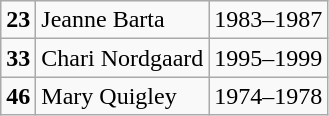<table class="wikitable">
<tr>
<td><strong>23</strong></td>
<td>Jeanne Barta</td>
<td>1983–1987</td>
</tr>
<tr>
<td><strong>33</strong></td>
<td>Chari Nordgaard</td>
<td>1995–1999</td>
</tr>
<tr>
<td><strong>46</strong></td>
<td>Mary Quigley</td>
<td>1974–1978</td>
</tr>
</table>
